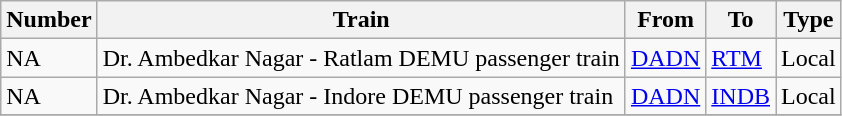<table class="wikitable sortable">
<tr>
<th>Number</th>
<th>Train</th>
<th>From</th>
<th>To</th>
<th>Type</th>
</tr>
<tr>
<td>NA</td>
<td>Dr. Ambedkar Nagar - Ratlam DEMU passenger train</td>
<td><a href='#'>DADN</a></td>
<td><a href='#'>RTM</a></td>
<td>Local</td>
</tr>
<tr>
<td>NA</td>
<td>Dr. Ambedkar Nagar - Indore DEMU passenger train</td>
<td><a href='#'>DADN</a></td>
<td><a href='#'>INDB</a></td>
<td>Local</td>
</tr>
<tr>
</tr>
</table>
